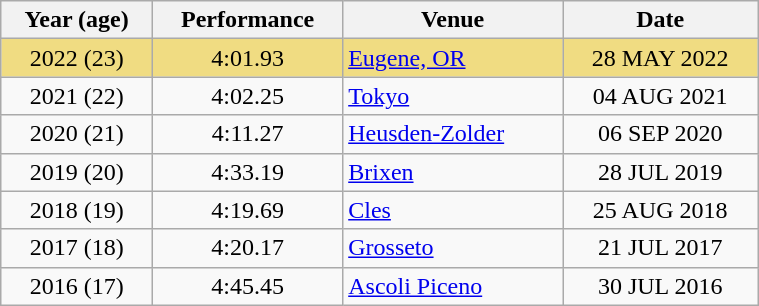<table class="wikitable" width=40% style="font-size:100%; text-align:center;">
<tr>
<th>Year (age)</th>
<th>Performance</th>
<th>Venue</th>
<th>Date</th>
</tr>
<tr bgcolor=F0DC82>
<td>2022 (23)</td>
<td>4:01.93</td>
<td align=left> <a href='#'>Eugene, OR</a></td>
<td>28 MAY 2022</td>
</tr>
<tr>
<td>2021 (22)</td>
<td>4:02.25</td>
<td align=left> <a href='#'>Tokyo</a></td>
<td>04 AUG 2021</td>
</tr>
<tr>
<td>2020 (21)</td>
<td>4:11.27</td>
<td align=left> <a href='#'>Heusden-Zolder</a></td>
<td>06 SEP 2020</td>
</tr>
<tr>
<td>2019 (20)</td>
<td>4:33.19</td>
<td align=left> <a href='#'>Brixen</a></td>
<td>28 JUL 2019</td>
</tr>
<tr>
<td>2018 (19)</td>
<td>4:19.69</td>
<td align=left> <a href='#'>Cles</a></td>
<td>25 AUG 2018</td>
</tr>
<tr>
<td>2017 (18)</td>
<td>4:20.17</td>
<td align=left> <a href='#'>Grosseto</a></td>
<td>21 JUL 2017</td>
</tr>
<tr>
<td>2016 (17)</td>
<td>4:45.45</td>
<td align=left> <a href='#'>Ascoli Piceno</a></td>
<td>30 JUL 2016</td>
</tr>
</table>
